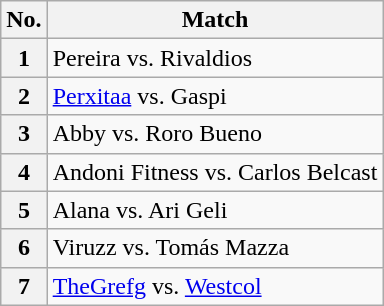<table class=wikitable>
<tr>
<th>No.</th>
<th>Match</th>
</tr>
<tr>
<th>1</th>
<td>Pereira vs. Rivaldios</td>
</tr>
<tr>
<th>2</th>
<td><a href='#'>Perxitaa</a> vs. Gaspi</td>
</tr>
<tr>
<th>3</th>
<td>Abby vs. Roro Bueno</td>
</tr>
<tr>
<th>4</th>
<td>Andoni Fitness vs. Carlos Belcast</td>
</tr>
<tr>
<th>5</th>
<td>Alana vs. Ari Geli</td>
</tr>
<tr>
<th>6</th>
<td>Viruzz vs. Tomás Mazza</td>
</tr>
<tr>
<th>7</th>
<td><a href='#'>TheGrefg</a> vs. <a href='#'>Westcol</a></td>
</tr>
</table>
